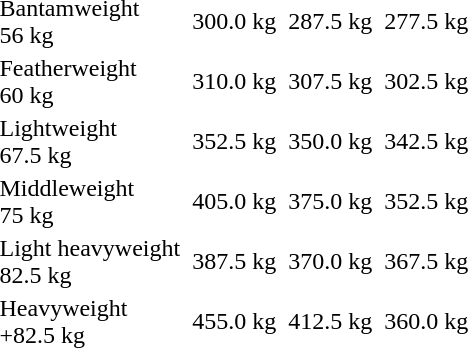<table>
<tr>
<td>Bantamweight<br>56 kg</td>
<td></td>
<td>300.0 kg</td>
<td></td>
<td>287.5 kg</td>
<td></td>
<td>277.5 kg</td>
</tr>
<tr>
<td>Featherweight<br>60 kg</td>
<td></td>
<td>310.0 kg</td>
<td></td>
<td>307.5 kg</td>
<td></td>
<td>302.5 kg</td>
</tr>
<tr>
<td>Lightweight<br>67.5 kg</td>
<td></td>
<td>352.5 kg</td>
<td></td>
<td>350.0 kg</td>
<td></td>
<td>342.5 kg</td>
</tr>
<tr>
<td>Middleweight<br>75 kg</td>
<td></td>
<td>405.0 kg</td>
<td></td>
<td>375.0 kg</td>
<td></td>
<td>352.5 kg</td>
</tr>
<tr>
<td>Light heavyweight<br>82.5 kg</td>
<td></td>
<td>387.5 kg</td>
<td></td>
<td>370.0 kg</td>
<td></td>
<td>367.5 kg</td>
</tr>
<tr>
<td>Heavyweight<br>+82.5 kg</td>
<td></td>
<td>455.0 kg</td>
<td></td>
<td>412.5 kg</td>
<td></td>
<td>360.0 kg</td>
</tr>
</table>
